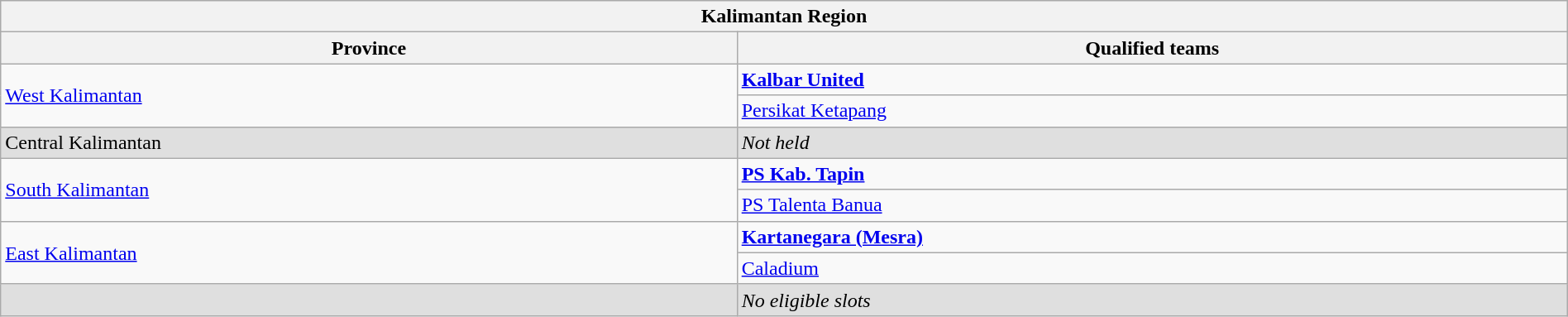<table class="wikitable sortable" style="width:100%;">
<tr>
<th colspan="2"><strong>Kalimantan Region</strong></th>
</tr>
<tr>
<th style="width:47%;">Province</th>
<th style="width:53%;">Qualified teams</th>
</tr>
<tr>
<td rowspan="2"> <a href='#'>West Kalimantan</a></td>
<td><strong><a href='#'>Kalbar United</a></strong></td>
</tr>
<tr>
<td><a href='#'>Persikat Ketapang</a></td>
</tr>
<tr bgcolor="#DFDFDF">
<td> Central Kalimantan</td>
<td><em>Not held</em></td>
</tr>
<tr>
<td rowspan="2"> <a href='#'>South Kalimantan</a></td>
<td><strong><a href='#'>PS Kab. Tapin</a></strong></td>
</tr>
<tr>
<td><a href='#'>PS Talenta Banua</a></td>
</tr>
<tr>
<td rowspan="2"> <a href='#'>East Kalimantan</a></td>
<td><strong><a href='#'>Kartanegara (Mesra)</a></strong></td>
</tr>
<tr>
<td><a href='#'>Caladium</a></td>
</tr>
<tr bgcolor="#DFDFDF">
<td> </td>
<td><em>No eligible slots</em></td>
</tr>
</table>
